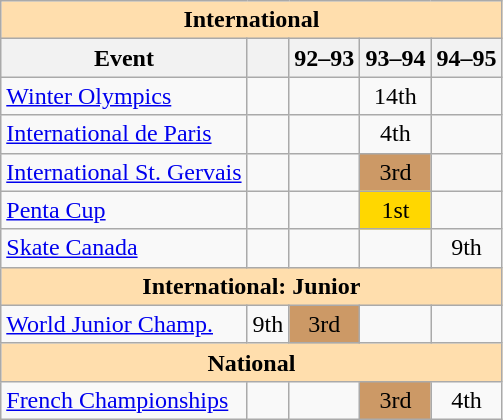<table class="wikitable" style="text-align:center">
<tr>
<th style="background-color: #ffdead; " colspan=5 align=center>International</th>
</tr>
<tr>
<th>Event</th>
<th></th>
<th>92–93</th>
<th>93–94</th>
<th>94–95</th>
</tr>
<tr>
<td align=left><a href='#'>Winter Olympics</a></td>
<td></td>
<td></td>
<td>14th</td>
<td></td>
</tr>
<tr>
<td align=left><a href='#'>International de Paris</a></td>
<td></td>
<td></td>
<td>4th</td>
<td></td>
</tr>
<tr>
<td align=left><a href='#'>International St. Gervais</a></td>
<td></td>
<td></td>
<td bgcolor=cc9966>3rd</td>
<td></td>
</tr>
<tr>
<td align=left><a href='#'>Penta Cup</a></td>
<td></td>
<td></td>
<td bgcolor=gold>1st</td>
<td></td>
</tr>
<tr>
<td align=left><a href='#'>Skate Canada</a></td>
<td></td>
<td></td>
<td></td>
<td>9th</td>
</tr>
<tr>
<th style="background-color: #ffdead; " colspan=5 align=center>International: Junior</th>
</tr>
<tr>
<td align=left><a href='#'>World Junior Champ.</a></td>
<td>9th</td>
<td bgcolor=cc9966>3rd</td>
<td></td>
<td></td>
</tr>
<tr>
<th style="background-color: #ffdead; " colspan=5 align=center>National</th>
</tr>
<tr>
<td align=left><a href='#'>French Championships</a></td>
<td></td>
<td></td>
<td bgcolor=cc9966>3rd</td>
<td>4th</td>
</tr>
</table>
